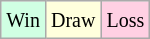<table class="wikitable">
<tr>
<td style="background:#d0ffe3;"><small>Win</small></td>
<td style="background:#ffd;"><small>Draw</small></td>
<td style="background:#ffd0e3;"><small>Loss</small></td>
</tr>
</table>
